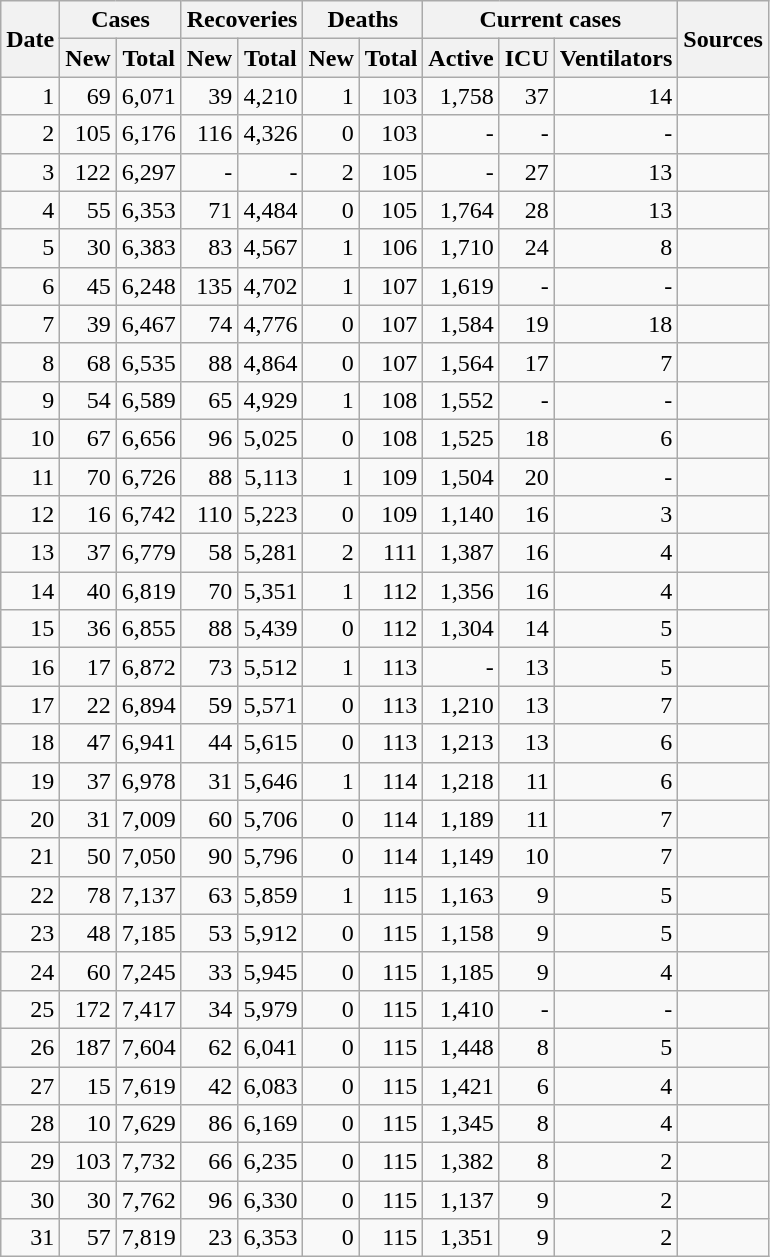<table class="wikitable sortable mw-collapsible mw-collapsed sticky-header-multi sort-under" style="text-align:right;">
<tr>
<th rowspan=2>Date</th>
<th colspan=2>Cases</th>
<th colspan=2>Recoveries</th>
<th colspan=2>Deaths</th>
<th colspan=3>Current cases</th>
<th rowspan=2 class="unsortable">Sources</th>
</tr>
<tr>
<th>New</th>
<th>Total</th>
<th>New</th>
<th>Total</th>
<th>New</th>
<th>Total</th>
<th>Active</th>
<th>ICU</th>
<th>Ventilators</th>
</tr>
<tr>
<td>1</td>
<td>69</td>
<td>6,071</td>
<td>39</td>
<td>4,210</td>
<td>1</td>
<td>103</td>
<td>1,758</td>
<td>37</td>
<td>14</td>
<td></td>
</tr>
<tr>
<td>2</td>
<td>105</td>
<td>6,176</td>
<td>116</td>
<td>4,326</td>
<td>0</td>
<td>103</td>
<td>-</td>
<td>-</td>
<td>-</td>
<td></td>
</tr>
<tr>
<td>3</td>
<td>122</td>
<td>6,297</td>
<td>-</td>
<td>-</td>
<td>2</td>
<td>105</td>
<td>-</td>
<td>27</td>
<td>13</td>
<td></td>
</tr>
<tr>
<td>4</td>
<td>55</td>
<td>6,353</td>
<td>71</td>
<td>4,484</td>
<td>0</td>
<td>105</td>
<td>1,764</td>
<td>28</td>
<td>13</td>
<td></td>
</tr>
<tr>
<td>5</td>
<td>30</td>
<td>6,383</td>
<td>83</td>
<td>4,567</td>
<td>1</td>
<td>106</td>
<td>1,710</td>
<td>24</td>
<td>8</td>
<td></td>
</tr>
<tr>
<td>6</td>
<td>45</td>
<td>6,248</td>
<td>135</td>
<td>4,702</td>
<td>1</td>
<td>107</td>
<td>1,619</td>
<td>-</td>
<td>-</td>
<td></td>
</tr>
<tr>
<td>7</td>
<td>39</td>
<td>6,467</td>
<td>74</td>
<td>4,776</td>
<td>0</td>
<td>107</td>
<td>1,584</td>
<td>19</td>
<td>18</td>
<td></td>
</tr>
<tr>
<td>8</td>
<td>68</td>
<td>6,535</td>
<td>88</td>
<td>4,864</td>
<td>0</td>
<td>107</td>
<td>1,564</td>
<td>17</td>
<td>7</td>
<td></td>
</tr>
<tr>
<td>9</td>
<td>54</td>
<td>6,589</td>
<td>65</td>
<td>4,929</td>
<td>1</td>
<td>108</td>
<td>1,552</td>
<td>-</td>
<td>-</td>
<td></td>
</tr>
<tr>
<td>10</td>
<td>67</td>
<td>6,656</td>
<td>96</td>
<td>5,025</td>
<td>0</td>
<td>108</td>
<td>1,525</td>
<td>18</td>
<td>6</td>
<td></td>
</tr>
<tr>
<td>11</td>
<td>70</td>
<td>6,726</td>
<td>88</td>
<td>5,113</td>
<td>1</td>
<td>109</td>
<td>1,504</td>
<td>20</td>
<td>-</td>
<td></td>
</tr>
<tr>
<td>12</td>
<td>16</td>
<td>6,742</td>
<td>110</td>
<td>5,223</td>
<td>0</td>
<td>109</td>
<td>1,140</td>
<td>16</td>
<td>3</td>
<td></td>
</tr>
<tr>
<td>13</td>
<td>37</td>
<td>6,779</td>
<td>58</td>
<td>5,281</td>
<td>2</td>
<td>111</td>
<td>1,387</td>
<td>16</td>
<td>4</td>
<td></td>
</tr>
<tr>
<td>14</td>
<td>40</td>
<td>6,819</td>
<td>70</td>
<td>5,351</td>
<td>1</td>
<td>112</td>
<td>1,356</td>
<td>16</td>
<td>4</td>
<td></td>
</tr>
<tr>
<td>15</td>
<td>36</td>
<td>6,855</td>
<td>88</td>
<td>5,439</td>
<td>0</td>
<td>112</td>
<td>1,304</td>
<td>14</td>
<td>5</td>
<td></td>
</tr>
<tr>
<td>16</td>
<td>17</td>
<td>6,872</td>
<td>73</td>
<td>5,512</td>
<td>1</td>
<td>113</td>
<td>-</td>
<td>13</td>
<td>5</td>
<td></td>
</tr>
<tr>
<td>17</td>
<td>22</td>
<td>6,894</td>
<td>59</td>
<td>5,571</td>
<td>0</td>
<td>113</td>
<td>1,210</td>
<td>13</td>
<td>7</td>
<td></td>
</tr>
<tr>
<td>18</td>
<td>47</td>
<td>6,941</td>
<td>44</td>
<td>5,615</td>
<td>0</td>
<td>113</td>
<td>1,213</td>
<td>13</td>
<td>6</td>
<td></td>
</tr>
<tr>
<td>19</td>
<td>37</td>
<td>6,978</td>
<td>31</td>
<td>5,646</td>
<td>1</td>
<td>114</td>
<td>1,218</td>
<td>11</td>
<td>6</td>
<td></td>
</tr>
<tr>
<td>20</td>
<td>31</td>
<td>7,009</td>
<td>60</td>
<td>5,706</td>
<td>0</td>
<td>114</td>
<td>1,189</td>
<td>11</td>
<td>7</td>
<td></td>
</tr>
<tr>
<td>21</td>
<td>50</td>
<td>7,050</td>
<td>90</td>
<td>5,796</td>
<td>0</td>
<td>114</td>
<td>1,149</td>
<td>10</td>
<td>7</td>
<td></td>
</tr>
<tr>
<td>22</td>
<td>78</td>
<td>7,137</td>
<td>63</td>
<td>5,859</td>
<td>1</td>
<td>115</td>
<td>1,163</td>
<td>9</td>
<td>5</td>
<td></td>
</tr>
<tr>
<td>23</td>
<td>48</td>
<td>7,185</td>
<td>53</td>
<td>5,912</td>
<td>0</td>
<td>115</td>
<td>1,158</td>
<td>9</td>
<td>5</td>
<td></td>
</tr>
<tr>
<td>24</td>
<td>60</td>
<td>7,245</td>
<td>33</td>
<td>5,945</td>
<td>0</td>
<td>115</td>
<td>1,185</td>
<td>9</td>
<td>4</td>
<td></td>
</tr>
<tr>
<td>25</td>
<td>172</td>
<td>7,417</td>
<td>34</td>
<td>5,979</td>
<td>0</td>
<td>115</td>
<td>1,410</td>
<td>-</td>
<td>-</td>
<td></td>
</tr>
<tr>
<td>26</td>
<td>187</td>
<td>7,604</td>
<td>62</td>
<td>6,041</td>
<td>0</td>
<td>115</td>
<td>1,448</td>
<td>8</td>
<td>5</td>
<td></td>
</tr>
<tr>
<td>27</td>
<td>15</td>
<td>7,619</td>
<td>42</td>
<td>6,083</td>
<td>0</td>
<td>115</td>
<td>1,421</td>
<td>6</td>
<td>4</td>
<td></td>
</tr>
<tr>
<td>28</td>
<td>10</td>
<td>7,629</td>
<td>86</td>
<td>6,169</td>
<td>0</td>
<td>115</td>
<td>1,345</td>
<td>8</td>
<td>4</td>
<td></td>
</tr>
<tr>
<td>29</td>
<td>103</td>
<td>7,732</td>
<td>66</td>
<td>6,235</td>
<td>0</td>
<td>115</td>
<td>1,382</td>
<td>8</td>
<td>2</td>
<td></td>
</tr>
<tr>
<td>30</td>
<td>30</td>
<td>7,762</td>
<td>96</td>
<td>6,330</td>
<td>0</td>
<td>115</td>
<td>1,137</td>
<td>9</td>
<td>2</td>
<td></td>
</tr>
<tr>
<td>31</td>
<td>57</td>
<td>7,819</td>
<td>23</td>
<td>6,353</td>
<td>0</td>
<td>115</td>
<td>1,351</td>
<td>9</td>
<td>2</td>
<td></td>
</tr>
</table>
